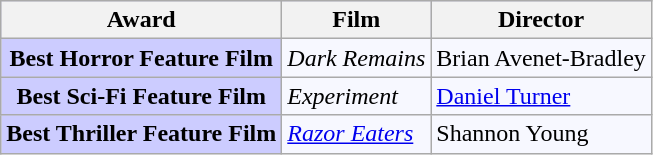<table class="wikitable sortable">
<tr style=background:#ccccff>
<th>Award</th>
<th>Film</th>
<th>Director</th>
</tr>
<tr>
<th style="background: #ccccff;">Best Horror Feature Film</th>
<td style="background: #f7f8ff; white-space: nowrap;"><em>Dark Remains</em></td>
<td style="background: #f7f8ff; white-space: nowrap;">Brian Avenet-Bradley</td>
</tr>
<tr>
<th style="background: #ccccff;">Best Sci-Fi Feature Film</th>
<td style="background: #f7f8ff; white-space: nowrap;"><em>Experiment</em></td>
<td style="background: #f7f8ff; white-space: nowrap;"><a href='#'>Daniel Turner</a></td>
</tr>
<tr>
<th style="background: #ccccff;">Best Thriller Feature Film</th>
<td style="background: #f7f8ff; white-space: nowrap;"><em><a href='#'>Razor Eaters</a></em></td>
<td style="background: #f7f8ff; white-space: nowrap;">Shannon Young</td>
</tr>
</table>
